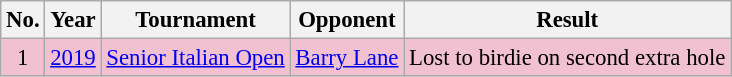<table class="wikitable" style="font-size:95%;">
<tr>
<th>No.</th>
<th>Year</th>
<th>Tournament</th>
<th>Opponent</th>
<th>Result</th>
</tr>
<tr style="background:#F2C1D1;">
<td align=center>1</td>
<td><a href='#'>2019</a></td>
<td><a href='#'>Senior Italian Open</a></td>
<td> <a href='#'>Barry Lane</a></td>
<td>Lost to birdie on second extra hole</td>
</tr>
</table>
